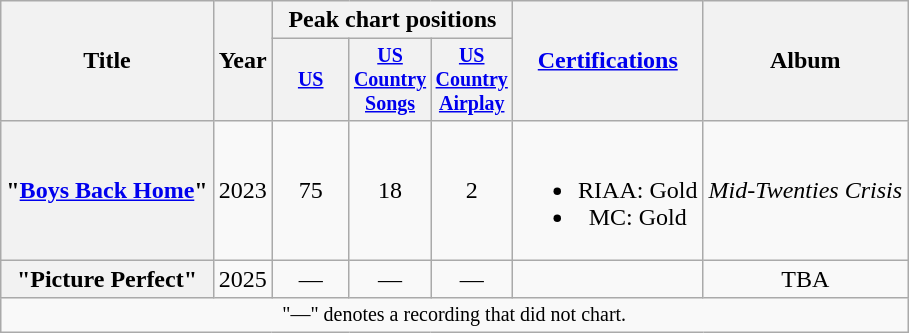<table class="wikitable plainrowheaders" style="text-align:center;">
<tr>
<th scope="col" rowspan="2">Title</th>
<th scope="col" rowspan="2">Year</th>
<th scope="col" colspan="3">Peak chart positions</th>
<th rowspan="2"><a href='#'>Certifications</a></th>
<th rowspan="2" scope="col">Album</th>
</tr>
<tr style="font-size:smaller;">
<th scope="col" width="45"><a href='#'>US</a><br></th>
<th scope="col" width="45"><a href='#'>US Country Songs</a><br></th>
<th scope="col" width="45"><a href='#'>US Country Airplay</a><br></th>
</tr>
<tr>
<th scope="row">"<a href='#'>Boys Back Home</a>"<br></th>
<td>2023</td>
<td>75</td>
<td>18</td>
<td>2</td>
<td><br><ul><li>RIAA: Gold</li><li>MC: Gold</li></ul></td>
<td><em>Mid-Twenties Crisis</em></td>
</tr>
<tr>
<th scope="row">"Picture Perfect"</th>
<td>2025</td>
<td>—</td>
<td>—</td>
<td>—</td>
<td></td>
<td>TBA</td>
</tr>
<tr>
<td colspan="7" style="font-size:smaller;">"—" denotes a recording that did not chart.</td>
</tr>
</table>
